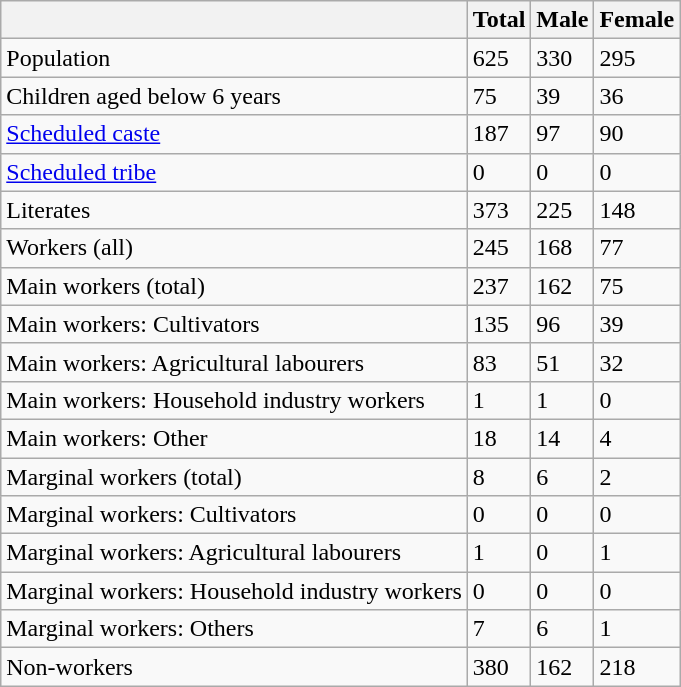<table class="wikitable sortable">
<tr>
<th></th>
<th>Total</th>
<th>Male</th>
<th>Female</th>
</tr>
<tr>
<td>Population</td>
<td>625</td>
<td>330</td>
<td>295</td>
</tr>
<tr>
<td>Children aged below 6 years</td>
<td>75</td>
<td>39</td>
<td>36</td>
</tr>
<tr>
<td><a href='#'>Scheduled caste</a></td>
<td>187</td>
<td>97</td>
<td>90</td>
</tr>
<tr>
<td><a href='#'>Scheduled tribe</a></td>
<td>0</td>
<td>0</td>
<td>0</td>
</tr>
<tr>
<td>Literates</td>
<td>373</td>
<td>225</td>
<td>148</td>
</tr>
<tr>
<td>Workers (all)</td>
<td>245</td>
<td>168</td>
<td>77</td>
</tr>
<tr>
<td>Main workers (total)</td>
<td>237</td>
<td>162</td>
<td>75</td>
</tr>
<tr>
<td>Main workers: Cultivators</td>
<td>135</td>
<td>96</td>
<td>39</td>
</tr>
<tr>
<td>Main workers: Agricultural labourers</td>
<td>83</td>
<td>51</td>
<td>32</td>
</tr>
<tr>
<td>Main workers: Household industry workers</td>
<td>1</td>
<td>1</td>
<td>0</td>
</tr>
<tr>
<td>Main workers: Other</td>
<td>18</td>
<td>14</td>
<td>4</td>
</tr>
<tr>
<td>Marginal workers (total)</td>
<td>8</td>
<td>6</td>
<td>2</td>
</tr>
<tr>
<td>Marginal workers: Cultivators</td>
<td>0</td>
<td>0</td>
<td>0</td>
</tr>
<tr>
<td>Marginal workers: Agricultural labourers</td>
<td>1</td>
<td>0</td>
<td>1</td>
</tr>
<tr>
<td>Marginal workers: Household industry workers</td>
<td>0</td>
<td>0</td>
<td>0</td>
</tr>
<tr>
<td>Marginal workers: Others</td>
<td>7</td>
<td>6</td>
<td>1</td>
</tr>
<tr>
<td>Non-workers</td>
<td>380</td>
<td>162</td>
<td>218</td>
</tr>
</table>
